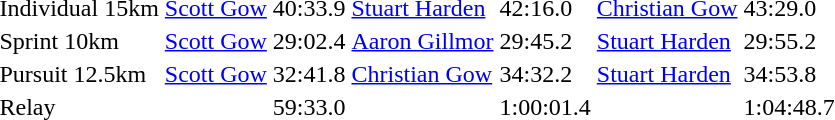<table>
<tr>
<td>Individual 15km</td>
<td><a href='#'>Scott Gow</a> <br></td>
<td>40:33.9</td>
<td><a href='#'>Stuart Harden</a> <br></td>
<td>42:16.0</td>
<td><a href='#'>Christian Gow</a> <br></td>
<td>43:29.0</td>
</tr>
<tr>
<td>Sprint 10km</td>
<td><a href='#'>Scott Gow</a> <br></td>
<td>29:02.4</td>
<td><a href='#'>Aaron Gillmor</a> <br></td>
<td>29:45.2</td>
<td><a href='#'>Stuart Harden</a> <br></td>
<td>29:55.2</td>
</tr>
<tr>
<td>Pursuit 12.5km</td>
<td><a href='#'>Scott Gow</a> <br></td>
<td>32:41.8</td>
<td><a href='#'>Christian Gow</a> <br></td>
<td>34:32.2</td>
<td><a href='#'>Stuart Harden</a> <br></td>
<td>34:53.8</td>
</tr>
<tr>
<td>Relay </td>
<td></td>
<td>59:33.0</td>
<td></td>
<td>1:00:01.4</td>
<td></td>
<td>1:04:48.7</td>
</tr>
</table>
